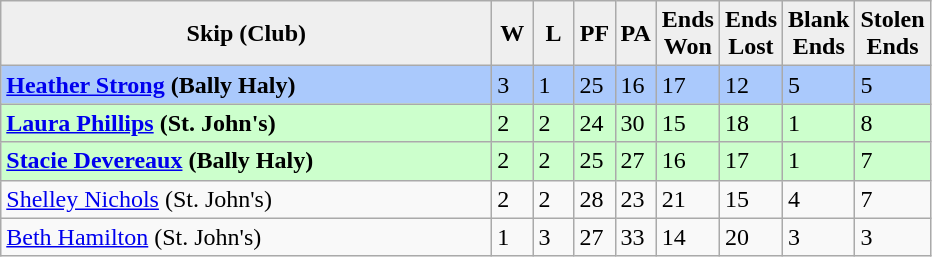<table class="wikitable">
<tr>
<th style="background:#efefef; width:320px;">Skip (Club)</th>
<th style="background:#efefef; width:20px;">W</th>
<th style="background:#efefef; width:20px;">L</th>
<th style="background:#efefef; width:20px;">PF</th>
<th style="background:#efefef; width:20px;">PA</th>
<th style="background:#efefef; width:20px;">Ends <br> Won</th>
<th style="background:#efefef; width:20px;">Ends <br> Lost</th>
<th style="background:#efefef; width:20px;">Blank <br> Ends</th>
<th style="background:#efefef; width:20px;">Stolen <br> Ends</th>
</tr>
<tr style="background:#aac9fc;">
<td><strong><a href='#'>Heather Strong</a> (Bally Haly)</strong></td>
<td>3</td>
<td>1</td>
<td>25</td>
<td>16</td>
<td>17</td>
<td>12</td>
<td>5</td>
<td>5</td>
</tr>
<tr style="background:#cfc;">
<td><strong><a href='#'>Laura Phillips</a> (St. John's)</strong></td>
<td>2</td>
<td>2</td>
<td>24</td>
<td>30</td>
<td>15</td>
<td>18</td>
<td>1</td>
<td>8</td>
</tr>
<tr style="background:#cfc;">
<td><strong><a href='#'>Stacie Devereaux</a> (Bally Haly)</strong></td>
<td>2</td>
<td>2</td>
<td>25</td>
<td>27</td>
<td>16</td>
<td>17</td>
<td>1</td>
<td>7</td>
</tr>
<tr>
<td><a href='#'>Shelley Nichols</a> (St. John's)</td>
<td>2</td>
<td>2</td>
<td>28</td>
<td>23</td>
<td>21</td>
<td>15</td>
<td>4</td>
<td>7</td>
</tr>
<tr>
<td><a href='#'>Beth Hamilton</a> (St. John's)</td>
<td>1</td>
<td>3</td>
<td>27</td>
<td>33</td>
<td>14</td>
<td>20</td>
<td>3</td>
<td>3</td>
</tr>
</table>
